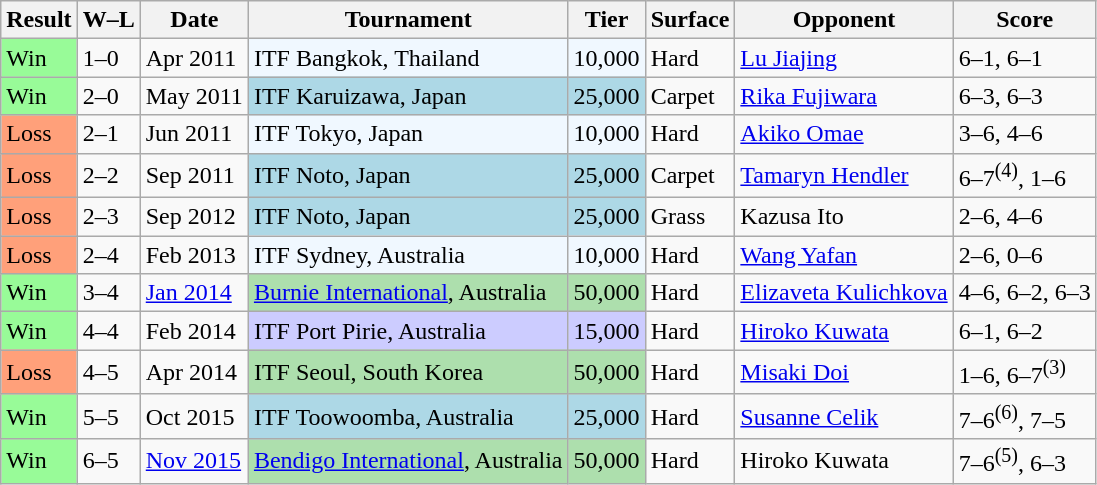<table class="sortable wikitable">
<tr>
<th>Result</th>
<th class="unsortable">W–L</th>
<th>Date</th>
<th>Tournament</th>
<th>Tier</th>
<th>Surface</th>
<th>Opponent</th>
<th class="unsortable">Score</th>
</tr>
<tr>
<td style="background:#98fb98;">Win</td>
<td>1–0</td>
<td>Apr 2011</td>
<td style="background:#f0f8ff;">ITF Bangkok, Thailand</td>
<td style="background:#f0f8ff;">10,000</td>
<td>Hard</td>
<td> <a href='#'>Lu Jiajing</a></td>
<td>6–1, 6–1</td>
</tr>
<tr>
<td style="background:#98fb98;">Win</td>
<td>2–0</td>
<td>May 2011</td>
<td style="background:lightblue;">ITF Karuizawa, Japan</td>
<td style="background:lightblue;">25,000</td>
<td>Carpet</td>
<td> <a href='#'>Rika Fujiwara</a></td>
<td>6–3, 6–3</td>
</tr>
<tr>
<td style="background:#ffa07a;">Loss</td>
<td>2–1</td>
<td>Jun 2011</td>
<td style="background:#f0f8ff;">ITF Tokyo, Japan</td>
<td style="background:#f0f8ff;">10,000</td>
<td>Hard</td>
<td> <a href='#'>Akiko Omae</a></td>
<td>3–6, 4–6</td>
</tr>
<tr>
<td style="background:#ffa07a;">Loss</td>
<td>2–2</td>
<td>Sep 2011</td>
<td style="background:lightblue;">ITF Noto, Japan</td>
<td style="background:lightblue;">25,000</td>
<td>Carpet</td>
<td> <a href='#'>Tamaryn Hendler</a></td>
<td>6–7<sup>(4)</sup>, 1–6</td>
</tr>
<tr>
<td style="background:#ffa07a;">Loss</td>
<td>2–3</td>
<td>Sep 2012</td>
<td style="background:lightblue;">ITF Noto, Japan</td>
<td style="background:lightblue;">25,000</td>
<td>Grass</td>
<td> Kazusa Ito</td>
<td>2–6, 4–6</td>
</tr>
<tr>
<td style="background:#ffa07a;">Loss</td>
<td>2–4</td>
<td>Feb 2013</td>
<td style="background:#f0f8ff;">ITF Sydney, Australia</td>
<td style="background:#f0f8ff;">10,000</td>
<td>Hard</td>
<td> <a href='#'>Wang Yafan</a></td>
<td>2–6, 0–6</td>
</tr>
<tr>
<td style="background:#98fb98;">Win</td>
<td>3–4</td>
<td><a href='#'>Jan 2014</a></td>
<td style="background:#addfad;"><a href='#'>Burnie International</a>, Australia</td>
<td style="background:#addfad;">50,000</td>
<td>Hard</td>
<td> <a href='#'>Elizaveta Kulichkova</a></td>
<td>4–6, 6–2, 6–3</td>
</tr>
<tr>
<td style="background:#98fb98;">Win</td>
<td>4–4</td>
<td>Feb 2014</td>
<td style="background:#ccccff;">ITF Port Pirie, Australia</td>
<td style="background:#ccccff;">15,000</td>
<td>Hard</td>
<td> <a href='#'>Hiroko Kuwata</a></td>
<td>6–1, 6–2</td>
</tr>
<tr>
<td style="background:#ffa07a;">Loss</td>
<td>4–5</td>
<td>Apr 2014</td>
<td style="background:#addfad;">ITF Seoul, South Korea</td>
<td style="background:#addfad;">50,000</td>
<td>Hard</td>
<td> <a href='#'>Misaki Doi</a></td>
<td>1–6, 6–7<sup>(3)</sup></td>
</tr>
<tr>
<td style="background:#98fb98;">Win</td>
<td>5–5</td>
<td>Oct 2015</td>
<td style="background:lightblue;">ITF Toowoomba, Australia</td>
<td style="background:lightblue;">25,000</td>
<td>Hard</td>
<td> <a href='#'>Susanne Celik</a></td>
<td>7–6<sup>(6)</sup>, 7–5</td>
</tr>
<tr>
<td style="background:#98fb98;">Win</td>
<td>6–5</td>
<td><a href='#'>Nov 2015</a></td>
<td style="background:#addfad;"><a href='#'>Bendigo International</a>, Australia</td>
<td style="background:#addfad;">50,000</td>
<td>Hard</td>
<td> Hiroko Kuwata</td>
<td>7–6<sup>(5)</sup>, 6–3</td>
</tr>
</table>
